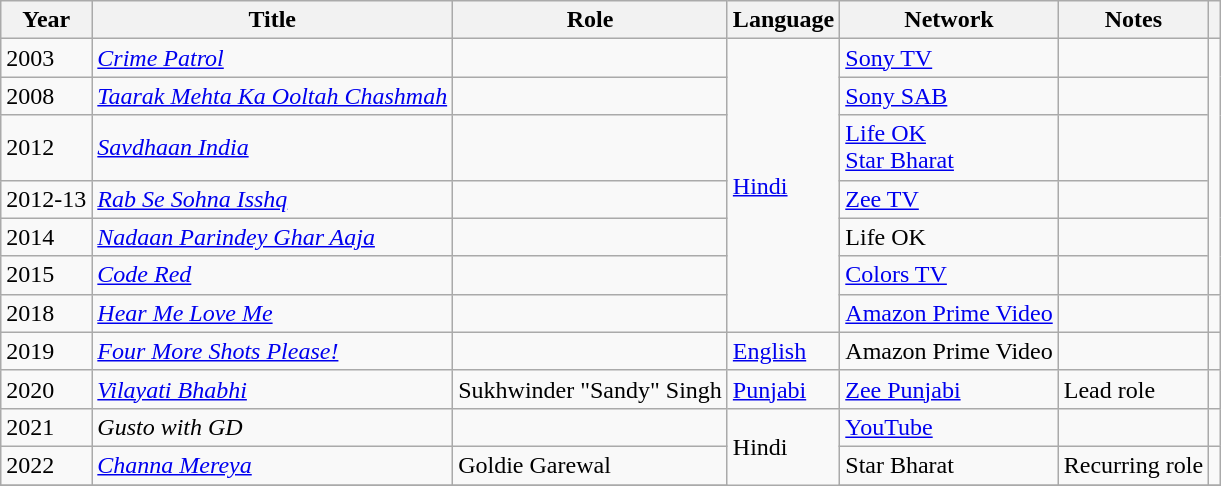<table class="wikitable sortable">
<tr>
<th>Year</th>
<th>Title</th>
<th>Role</th>
<th>Language</th>
<th>Network</th>
<th>Notes</th>
<th class="unsortable" ></th>
</tr>
<tr>
<td>2003</td>
<td><em><a href='#'>Crime Patrol</a></em></td>
<td></td>
<td rowspan="7"><a href='#'>Hindi</a></td>
<td><a href='#'>Sony TV</a></td>
<td></td>
<td rowspan="6"></td>
</tr>
<tr>
<td>2008</td>
<td><em><a href='#'>Taarak Mehta Ka Ooltah Chashmah</a></em></td>
<td></td>
<td><a href='#'>Sony SAB</a></td>
<td></td>
</tr>
<tr>
<td>2012</td>
<td><em><a href='#'>Savdhaan India</a></em></td>
<td></td>
<td><a href='#'>Life OK</a><br><a href='#'>Star Bharat</a></td>
<td></td>
</tr>
<tr>
<td>2012-13</td>
<td><em><a href='#'>Rab Se Sohna Isshq</a></em></td>
<td></td>
<td><a href='#'>Zee TV</a></td>
<td></td>
</tr>
<tr>
<td>2014</td>
<td><em><a href='#'>Nadaan Parindey Ghar Aaja</a></em></td>
<td></td>
<td>Life OK</td>
<td></td>
</tr>
<tr>
<td>2015</td>
<td><em><a href='#'>Code Red</a></em></td>
<td></td>
<td><a href='#'>Colors TV</a></td>
<td></td>
</tr>
<tr>
<td>2018</td>
<td><em><a href='#'>Hear Me Love Me</a></em></td>
<td></td>
<td><a href='#'>Amazon Prime Video</a></td>
<td></td>
<td></td>
</tr>
<tr>
<td>2019</td>
<td><em><a href='#'>Four More Shots Please!</a></em></td>
<td></td>
<td><a href='#'>English</a></td>
<td>Amazon Prime Video</td>
<td></td>
<td></td>
</tr>
<tr>
<td>2020</td>
<td><em><a href='#'>Vilayati Bhabhi</a></em></td>
<td>Sukhwinder "Sandy" Singh</td>
<td><a href='#'>Punjabi</a></td>
<td><a href='#'>Zee Punjabi</a></td>
<td>Lead role</td>
<td></td>
</tr>
<tr>
<td>2021</td>
<td><em>Gusto with GD</em></td>
<td></td>
<td rowspan="22">Hindi</td>
<td><a href='#'>YouTube</a></td>
<td></td>
</tr>
<tr>
<td>2022</td>
<td><em><a href='#'>Channa Mereya</a></em></td>
<td>Goldie Garewal</td>
<td>Star Bharat</td>
<td>Recurring role</td>
<td></td>
</tr>
<tr>
</tr>
</table>
